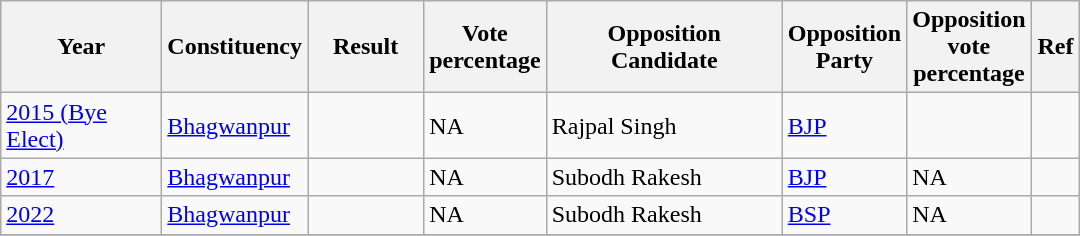<table class="sortable wikitable">
<tr>
<th width=100>Year</th>
<th width=80>Constituency</th>
<th width=70>Result</th>
<th width=70>Vote percentage</th>
<th width=150>Opposition Candidate</th>
<th width=70>Opposition Party</th>
<th width=70>Opposition vote percentage</th>
<th width=25>Ref</th>
</tr>
<tr>
<td><a href='#'>2015 (Bye Elect)</a></td>
<td><a href='#'>Bhagwanpur</a></td>
<td></td>
<td>NA</td>
<td>Rajpal Singh</td>
<td><a href='#'>BJP</a></td>
<td></td>
<td></td>
</tr>
<tr>
<td><a href='#'>2017</a></td>
<td><a href='#'>Bhagwanpur</a></td>
<td></td>
<td>NA</td>
<td>Subodh Rakesh</td>
<td><a href='#'>BJP</a></td>
<td>NA</td>
<td></td>
</tr>
<tr>
<td><a href='#'>2022</a></td>
<td><a href='#'>Bhagwanpur</a></td>
<td></td>
<td>NA</td>
<td>Subodh Rakesh</td>
<td><a href='#'>BSP</a></td>
<td>NA</td>
<td></td>
</tr>
<tr>
</tr>
</table>
